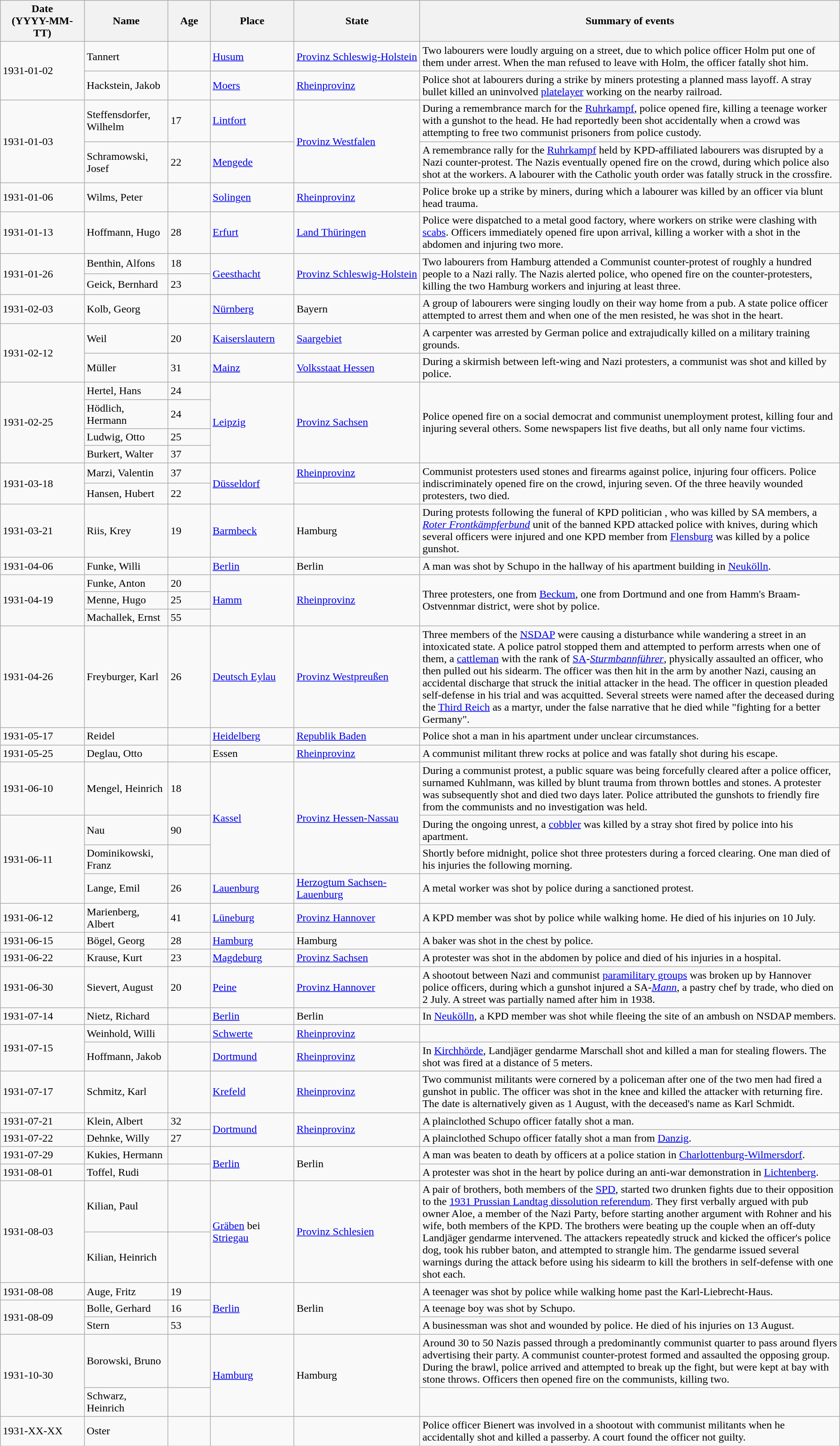<table class="wikitable sortable static-row-numbers static-row-header-text">
<tr>
<th style="width:10%;">Date<br>(YYYY-MM-TT)</th>
<th style="width:10%;">Name</th>
<th style="width:5%;">Age</th>
<th style="width:10%;">Place</th>
<th style="width:15%;">State</th>
<th style="width:50%;">Summary of events</th>
</tr>
<tr>
<td rowspan=2>1931-01-02</td>
<td>Tannert</td>
<td></td>
<td><a href='#'>Husum</a></td>
<td><a href='#'>Provinz Schleswig-Holstein</a></td>
<td>Two labourers were loudly arguing on a street, due to which police officer Holm put one of them under arrest. When the man refused to leave with Holm, the officer fatally shot him.</td>
</tr>
<tr>
<td>Hackstein, Jakob</td>
<td></td>
<td><a href='#'>Moers</a></td>
<td><a href='#'>Rheinprovinz</a></td>
<td>Police shot at labourers during a strike by miners protesting a planned mass layoff. A stray bullet killed an uninvolved <a href='#'>platelayer</a> working on the nearby railroad.</td>
</tr>
<tr>
<td rowspan=2>1931-01-03</td>
<td>Steffensdorfer, Wilhelm</td>
<td>17</td>
<td><a href='#'>Lintfort</a></td>
<td rowspan="2"><a href='#'>Provinz Westfalen</a></td>
<td>During a remembrance march for the <a href='#'>Ruhrkampf</a>, police opened fire, killing a teenage worker with a gunshot to the head. He had reportedly been shot accidentally when a crowd was attempting to free two communist prisoners from police custody.</td>
</tr>
<tr>
<td>Schramowski, Josef</td>
<td>22</td>
<td><a href='#'>Mengede</a></td>
<td>A remembrance rally for the <a href='#'>Ruhrkampf</a> held by KPD-affiliated labourers was disrupted by a Nazi counter-protest. The Nazis eventually opened fire on the crowd, during which police also shot at the workers. A labourer with the Catholic youth order was fatally struck in the crossfire.</td>
</tr>
<tr>
<td>1931-01-06</td>
<td>Wilms, Peter</td>
<td></td>
<td><a href='#'>Solingen</a></td>
<td><a href='#'>Rheinprovinz</a></td>
<td>Police broke up a strike by miners, during which a labourer was killed by an officer via blunt head trauma.</td>
</tr>
<tr>
<td>1931-01-13</td>
<td>Hoffmann, Hugo</td>
<td>28</td>
<td><a href='#'>Erfurt</a></td>
<td><a href='#'>Land Thüringen</a></td>
<td>Police were dispatched to a metal good factory, where workers on strike were clashing with <a href='#'>scabs</a>. Officers immediately opened fire upon arrival, killing a worker with a shot in the abdomen and injuring two more.</td>
</tr>
<tr>
<td rowspan="2">1931-01-26</td>
<td>Benthin, Alfons</td>
<td>18</td>
<td rowspan="2"><a href='#'>Geesthacht</a></td>
<td rowspan="2"><a href='#'>Provinz Schleswig-Holstein</a></td>
<td rowspan="2">Two labourers from Hamburg attended a Communist counter-protest of roughly a hundred people to a Nazi rally. The Nazis alerted police, who opened fire on the counter-protesters, killing the two Hamburg workers and injuring at least three.</td>
</tr>
<tr>
<td>Geick, Bernhard</td>
<td>23</td>
</tr>
<tr>
<td>1931-02-03</td>
<td>Kolb, Georg</td>
<td></td>
<td><a href='#'>Nürnberg</a></td>
<td>Bayern</td>
<td>A group of labourers were singing loudly on their way home from a pub. A state police officer attempted to arrest them and when one of the men resisted, he was shot in the heart.</td>
</tr>
<tr>
<td rowspan="2">1931-02-12</td>
<td>Weil</td>
<td>20</td>
<td><a href='#'>Kaiserslautern</a></td>
<td><a href='#'>Saargebiet</a></td>
<td>A carpenter was arrested by German police and extrajudically killed on a military training grounds.</td>
</tr>
<tr>
<td>Müller</td>
<td>31</td>
<td><a href='#'>Mainz</a></td>
<td><a href='#'>Volksstaat Hessen</a></td>
<td>During a skirmish between left-wing and Nazi protesters, a communist was shot and killed by police.</td>
</tr>
<tr>
<td rowspan="4">1931-02-25</td>
<td>Hertel, Hans</td>
<td>24</td>
<td rowspan="4"><a href='#'>Leipzig</a></td>
<td rowspan="4"><a href='#'>Provinz Sachsen</a></td>
<td rowspan="4">Police opened fire on a social democrat and communist unemployment protest, killing four and injuring several others. Some newspapers list five deaths, but all only name four victims.</td>
</tr>
<tr>
<td>Hödlich, Hermann</td>
<td>24</td>
</tr>
<tr>
<td>Ludwig, Otto</td>
<td>25</td>
</tr>
<tr>
<td>Burkert, Walter</td>
<td>37</td>
</tr>
<tr>
<td rowspan="2">1931-03-18</td>
<td>Marzi, Valentin</td>
<td>37</td>
<td rowspan="2"><a href='#'>Düsseldorf</a></td>
<td><a href='#'>Rheinprovinz</a></td>
<td rowspan="2">Communist protesters used stones and firearms against police, injuring four officers. Police indiscriminately opened fire on the crowd, injuring seven. Of the three heavily wounded protesters, two died.</td>
</tr>
<tr>
<td>Hansen, Hubert</td>
<td>22</td>
<td></td>
</tr>
<tr>
<td>1931-03-21</td>
<td>Riis, Krey</td>
<td>19</td>
<td><a href='#'>Barmbeck</a></td>
<td>Hamburg</td>
<td>During protests following the funeral of KPD politician , who was killed by SA members, a <em><a href='#'>Roter Frontkämpferbund</a></em> unit of the banned KPD attacked police with knives, during which several officers were injured and one KPD member from <a href='#'>Flensburg</a> was killed by a police gunshot.</td>
</tr>
<tr>
<td>1931-04-06</td>
<td>Funke, Willi</td>
<td></td>
<td><a href='#'>Berlin</a></td>
<td>Berlin</td>
<td>A man was shot by Schupo in the hallway of his apartment building in <a href='#'>Neukölln</a>.</td>
</tr>
<tr>
<td rowspan="3">1931-04-19</td>
<td>Funke, Anton</td>
<td>20</td>
<td rowspan="3"><a href='#'>Hamm</a></td>
<td rowspan="3"><a href='#'>Rheinprovinz</a></td>
<td rowspan="3">Three protesters, one from <a href='#'>Beckum</a>, one from Dortmund and one from Hamm's Braam-Ostvennmar district, were shot by police.</td>
</tr>
<tr>
<td>Menne, Hugo</td>
<td>25</td>
</tr>
<tr>
<td>Machallek, Ernst</td>
<td>55</td>
</tr>
<tr>
<td>1931-04-26</td>
<td>Freyburger, Karl</td>
<td>26</td>
<td><a href='#'>Deutsch Eylau</a></td>
<td><a href='#'>Provinz Westpreußen</a></td>
<td>Three members of the <a href='#'>NSDAP</a> were causing a disturbance while wandering a street in an intoxicated state. A police patrol stopped them and attempted to perform arrests when one of them, a <a href='#'>cattleman</a> with the rank of <a href='#'>SA</a>-<em><a href='#'>Sturmbannführer</a></em>, physically assaulted an officer, who then pulled out his sidearm. The officer was then hit in the arm by another Nazi, causing an accidental discharge that struck the initial attacker in the head. The officer in question pleaded self-defense in his trial and was acquitted. Several streets were named after the deceased during the <a href='#'>Third Reich</a> as a martyr, under the false narrative that he died while "fighting for a better Germany".</td>
</tr>
<tr>
<td>1931-05-17</td>
<td>Reidel</td>
<td></td>
<td><a href='#'>Heidelberg</a></td>
<td><a href='#'>Republik Baden</a></td>
<td>Police shot a man in his apartment under unclear circumstances.</td>
</tr>
<tr>
<td>1931-05-25</td>
<td>Deglau, Otto</td>
<td></td>
<td>Essen</td>
<td><a href='#'>Rheinprovinz</a></td>
<td>A communist militant threw rocks at police and was fatally shot during his escape.</td>
</tr>
<tr>
<td>1931-06-10</td>
<td>Mengel, Heinrich</td>
<td>18</td>
<td rowspan="3"><a href='#'>Kassel</a></td>
<td rowspan="3"><a href='#'>Provinz Hessen-Nassau</a></td>
<td>During a communist protest, a public square was being forcefully cleared after a police officer, surnamed Kuhlmann, was killed by blunt trauma from thrown bottles and stones. A protester was subsequently shot and died two days later. Police attributed the gunshots to friendly fire from the communists and no investigation was held.</td>
</tr>
<tr>
<td rowspan="3">1931-06-11</td>
<td>Nau</td>
<td>90</td>
<td>During the ongoing unrest, a <a href='#'>cobbler</a> was killed by a stray shot fired by police into his apartment.</td>
</tr>
<tr>
<td>Dominikowski, Franz</td>
<td></td>
<td>Shortly before midnight, police shot three protesters during a forced clearing. One man died of his injuries the following morning.</td>
</tr>
<tr>
<td>Lange, Emil</td>
<td>26</td>
<td><a href='#'>Lauenburg</a></td>
<td><a href='#'>Herzogtum Sachsen-Lauenburg</a></td>
<td>A metal worker was shot by police during a sanctioned protest.</td>
</tr>
<tr>
<td>1931-06-12</td>
<td>Marienberg, Albert</td>
<td>41</td>
<td><a href='#'>Lüneburg</a></td>
<td><a href='#'>Provinz Hannover</a></td>
<td>A KPD member was shot by police while walking home. He died of his injuries on 10 July.</td>
</tr>
<tr>
<td>1931-06-15</td>
<td>Bögel, Georg</td>
<td>28</td>
<td><a href='#'>Hamburg</a></td>
<td>Hamburg</td>
<td>A baker was shot in the chest by police.</td>
</tr>
<tr>
<td>1931-06-22</td>
<td>Krause, Kurt</td>
<td>23</td>
<td><a href='#'>Magdeburg</a></td>
<td><a href='#'>Provinz Sachsen</a></td>
<td>A protester was shot in the abdomen by police and died of his injuries in a hospital.</td>
</tr>
<tr>
<td>1931-06-30</td>
<td>Sievert, August</td>
<td>20</td>
<td><a href='#'>Peine</a></td>
<td><a href='#'>Provinz Hannover</a></td>
<td>A shootout between Nazi and communist <a href='#'>paramilitary groups</a> was broken up by Hannover police officers, during which a gunshot injured a SA-<em><a href='#'>Mann</a></em>, a pastry chef by trade, who died on 2 July. A street was partially named after him in 1938.</td>
</tr>
<tr>
<td>1931-07-14</td>
<td>Nietz, Richard</td>
<td></td>
<td><a href='#'>Berlin</a></td>
<td>Berlin</td>
<td>In <a href='#'>Neukölln</a>, a KPD member was shot while fleeing the site of an ambush on NSDAP members.</td>
</tr>
<tr>
<td rowspan="2">1931-07-15</td>
<td>Weinhold, Willi</td>
<td></td>
<td><a href='#'>Schwerte</a></td>
<td><a href='#'>Rheinprovinz</a></td>
<td><br></td>
</tr>
<tr>
<td>Hoffmann, Jakob</td>
<td></td>
<td><a href='#'>Dortmund</a></td>
<td><a href='#'>Rheinprovinz</a></td>
<td>In <a href='#'>Kirchhörde</a>, Landjäger gendarme Marschall shot and killed a man for stealing flowers. The shot was fired at a distance of 5 meters.</td>
</tr>
<tr>
<td>1931-07-17</td>
<td>Schmitz, Karl</td>
<td></td>
<td><a href='#'>Krefeld</a></td>
<td><a href='#'>Rheinprovinz</a></td>
<td>Two communist militants were cornered by a policeman after one of the two men had fired a gunshot in public. The officer was shot in the knee and killed the attacker with returning fire. The date is alternatively given as 1 August, with the deceased's name as Karl Schmidt.</td>
</tr>
<tr>
<td>1931-07-21</td>
<td>Klein, Albert</td>
<td>32</td>
<td rowspan="2"><a href='#'>Dortmund</a></td>
<td rowspan="2"><a href='#'>Rheinprovinz</a></td>
<td>A plainclothed Schupo officer fatally shot a man.</td>
</tr>
<tr>
<td>1931-07-22</td>
<td>Dehnke, Willy</td>
<td>27</td>
<td>A plainclothed Schupo officer fatally shot a man from <a href='#'>Danzig</a>.</td>
</tr>
<tr>
<td>1931-07-29</td>
<td>Kukies, Hermann</td>
<td></td>
<td rowspan="2"><a href='#'>Berlin</a></td>
<td rowspan="2">Berlin</td>
<td>A man was beaten to death by officers at a police station in <a href='#'>Charlottenburg-Wilmersdorf</a>.</td>
</tr>
<tr>
<td>1931-08-01</td>
<td>Toffel, Rudi</td>
<td></td>
<td>A protester was shot in the heart by police during an anti-war demonstration in <a href='#'>Lichtenberg</a>.</td>
</tr>
<tr>
<td rowspan="2">1931-08-03</td>
<td>Kilian, Paul</td>
<td></td>
<td rowspan="2"><a href='#'>Gräben</a> bei <a href='#'>Striegau</a></td>
<td rowspan="2"><a href='#'>Provinz Schlesien</a></td>
<td rowspan="2">A pair of brothers, both members of the <a href='#'>SPD</a>, started two drunken fights due to their opposition to the <a href='#'>1931 Prussian Landtag dissolution referendum</a>. They first verbally argued with pub owner Aloe, a member of the Nazi Party, before starting another argument with Rohner and his wife, both members of the KPD. The brothers were beating up the couple when an off-duty Landjäger gendarme intervened. The attackers repeatedly struck and kicked the officer's police dog, took his rubber baton, and attempted to strangle him. The gendarme issued several warnings during the attack before using his sidearm to kill the brothers in self-defense with one shot each.</td>
</tr>
<tr>
<td>Kilian, Heinrich</td>
<td></td>
</tr>
<tr>
<td>1931-08-08</td>
<td>Auge, Fritz</td>
<td>19</td>
<td rowspan="3"><a href='#'>Berlin</a></td>
<td rowspan="3">Berlin</td>
<td>A teenager was shot by police while walking home past the Karl-Liebrecht-Haus.</td>
</tr>
<tr>
<td rowspan="2">1931-08-09</td>
<td>Bolle, Gerhard</td>
<td>16</td>
<td>A teenage boy was shot by Schupo.</td>
</tr>
<tr>
<td>Stern</td>
<td>53</td>
<td>A businessman was shot and wounded by police. He died of his injuries on 13 August.</td>
</tr>
<tr>
<td rowspan="2">1931-10-30</td>
<td>Borowski, Bruno</td>
<td></td>
<td rowspan="2"><a href='#'>Hamburg</a></td>
<td rowspan="2">Hamburg</td>
<td>Around 30 to 50 Nazis passed through a predominantly communist quarter to pass around flyers advertising their party. A communist counter-protest formed and assaulted the opposing group. During the brawl, police arrived and attempted to break up the fight, but were kept at bay with stone throws. Officers then opened fire on the communists, killing two.</td>
</tr>
<tr>
<td>Schwarz, Heinrich</td>
<td></td>
<td></td>
</tr>
<tr>
<td>1931-XX-XX</td>
<td>Oster</td>
<td></td>
<td></td>
<td></td>
<td>Police officer Bienert was involved in a shootout with communist militants when he accidentally shot and killed a passerby. A court found the officer not guilty.</td>
</tr>
</table>
